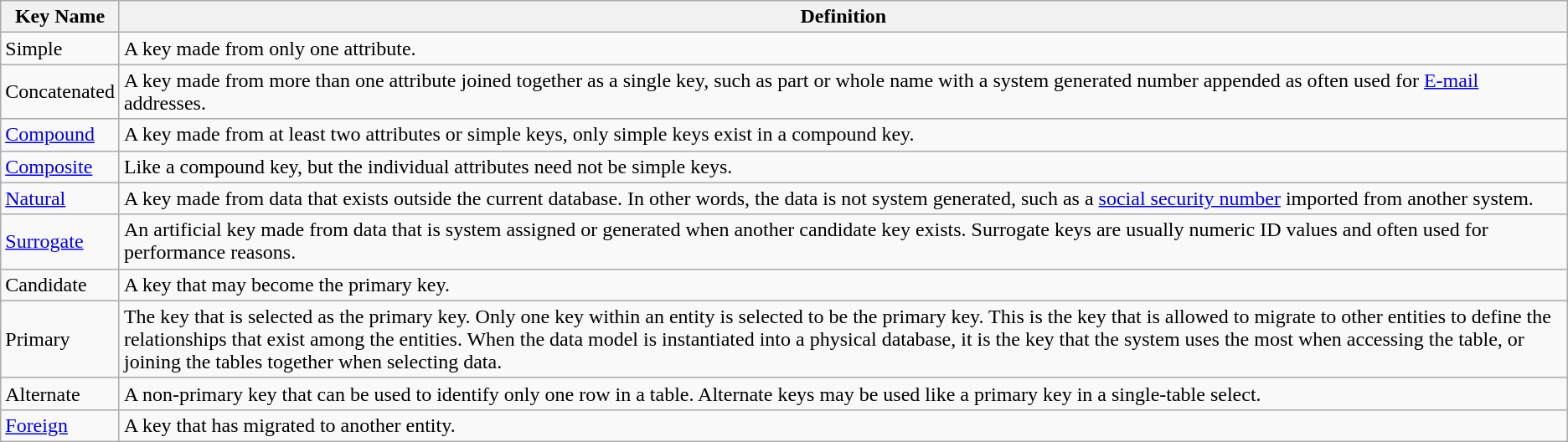<table class="wikitable">
<tr>
<th>Key Name</th>
<th>Definition</th>
</tr>
<tr>
<td>Simple</td>
<td>A key made from only one attribute.</td>
</tr>
<tr>
<td>Concatenated</td>
<td>A key made from more than one attribute joined together as a single key, such as part or whole name with a system generated number appended as often used for <a href='#'>E-mail</a> addresses.</td>
</tr>
<tr>
<td><a href='#'>Compound</a></td>
<td>A key made from at least two attributes or simple keys, only simple keys exist in a compound key.</td>
</tr>
<tr>
<td><a href='#'>Composite</a></td>
<td>Like a compound key, but the individual attributes need not be simple keys.</td>
</tr>
<tr>
<td><a href='#'>Natural</a></td>
<td>A key made from data that exists outside the current database. In other words, the data is not system generated, such as a <a href='#'>social security number</a> imported from another system.</td>
</tr>
<tr>
<td><a href='#'>Surrogate</a></td>
<td>An artificial key made from data that is system assigned or generated when another candidate key exists. Surrogate keys are usually numeric ID values and often used for performance reasons.</td>
</tr>
<tr>
<td>Candidate</td>
<td>A key that may become the primary key.</td>
</tr>
<tr>
<td>Primary</td>
<td>The key that is selected as the primary key. Only one key within an entity is selected to be the primary key. This is the key that is allowed to migrate to other entities to define the relationships that exist among the entities. When the data model is instantiated into a physical database, it is the key that the system uses the most when accessing the table, or joining the tables together when selecting data.</td>
</tr>
<tr>
<td>Alternate</td>
<td>A non-primary key that can be used to identify only one row in a table. Alternate keys may be used like a primary key in a single-table select.</td>
</tr>
<tr>
<td><a href='#'>Foreign</a></td>
<td>A key that has migrated to another entity.</td>
</tr>
</table>
